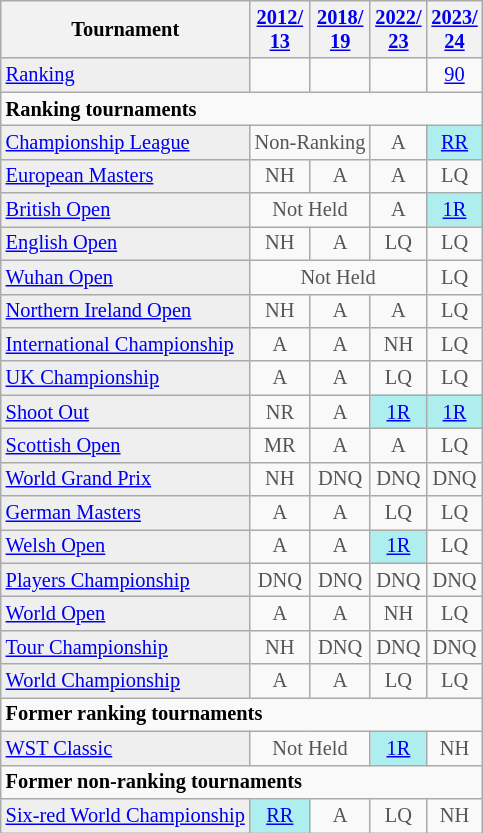<table class="wikitable" style="font-size:85%;">
<tr>
<th>Tournament</th>
<th><a href='#'>2012/<br>13</a></th>
<th><a href='#'>2018/<br>19</a></th>
<th><a href='#'>2022/<br>23</a></th>
<th><a href='#'>2023/<br>24</a></th>
</tr>
<tr>
<td style="background:#EFEFEF;"><a href='#'>Ranking</a></td>
<td align="center"></td>
<td align="center"></td>
<td align="center"></td>
<td align="center"><a href='#'>90</a></td>
</tr>
<tr>
<td colspan="10"><strong>Ranking tournaments</strong></td>
</tr>
<tr>
<td style="background:#EFEFEF;"><a href='#'>Championship League</a></td>
<td align="center" colspan="2" style="color:#555555;">Non-Ranking</td>
<td align="center" style="color:#555555;">A</td>
<td align="center" style="background:#afeeee;"><a href='#'>RR</a></td>
</tr>
<tr>
<td style="background:#EFEFEF;"><a href='#'>European Masters</a></td>
<td align="center" style="color:#555555;">NH</td>
<td align="center" style="color:#555555;">A</td>
<td align="center" style="color:#555555;">A</td>
<td align="center" style="color:#555555;">LQ</td>
</tr>
<tr>
<td style="background:#EFEFEF;"><a href='#'>British Open</a></td>
<td align="center" colspan="2" style="color:#555555;">Not Held</td>
<td align="center" style="color:#555555;">A</td>
<td align="center" style="background:#afeeee;"><a href='#'>1R</a></td>
</tr>
<tr>
<td style="background:#EFEFEF;"><a href='#'>English Open</a></td>
<td align="center" style="color:#555555;">NH</td>
<td align="center" style="color:#555555;">A</td>
<td align="center" style="color:#555555;">LQ</td>
<td align="center" style="color:#555555;">LQ</td>
</tr>
<tr>
<td style="background:#EFEFEF;"><a href='#'>Wuhan Open</a></td>
<td align="center" colspan="3" style="color:#555555;">Not Held</td>
<td align="center" style="color:#555555;">LQ</td>
</tr>
<tr>
<td style="background:#EFEFEF;"><a href='#'>Northern Ireland Open</a></td>
<td align="center" style="color:#555555;">NH</td>
<td align="center" style="color:#555555;">A</td>
<td align="center" style="color:#555555;">A</td>
<td align="center" style="color:#555555;">LQ</td>
</tr>
<tr>
<td style="background:#EFEFEF;"><a href='#'>International Championship</a></td>
<td align="center" style="color:#555555;">A</td>
<td align="center" style="color:#555555;">A</td>
<td align="center" style="color:#555555;">NH</td>
<td align="center" style="color:#555555;">LQ</td>
</tr>
<tr>
<td style="background:#EFEFEF;"><a href='#'>UK Championship</a></td>
<td align="center" style="color:#555555;">A</td>
<td align="center" style="color:#555555;">A</td>
<td align="center" style="color:#555555;">LQ</td>
<td align="center" style="color:#555555;">LQ</td>
</tr>
<tr>
<td style="background:#EFEFEF;"><a href='#'>Shoot Out</a></td>
<td align="center" style="color:#555555;">NR</td>
<td align="center" style="color:#555555;">A</td>
<td align="center" style="background:#afeeee;"><a href='#'>1R</a></td>
<td align="center" style="background:#afeeee;"><a href='#'>1R</a></td>
</tr>
<tr>
<td style="background:#EFEFEF;"><a href='#'>Scottish Open</a></td>
<td align="center" style="color:#555555;">MR</td>
<td align="center" style="color:#555555;">A</td>
<td align="center" style="color:#555555;">A</td>
<td align="center" style="color:#555555;">LQ</td>
</tr>
<tr>
<td style="background:#EFEFEF;"><a href='#'>World Grand Prix</a></td>
<td align="center" style="color:#555555;">NH</td>
<td align="center" style="color:#555555;">DNQ</td>
<td align="center" style="color:#555555;">DNQ</td>
<td align="center" style="color:#555555;">DNQ</td>
</tr>
<tr>
<td style="background:#EFEFEF;"><a href='#'>German Masters</a></td>
<td align="center" style="color:#555555;">A</td>
<td align="center" style="color:#555555;">A</td>
<td align="center" style="color:#555555;">LQ</td>
<td align="center" style="color:#555555;">LQ</td>
</tr>
<tr>
<td style="background:#EFEFEF;"><a href='#'>Welsh Open</a></td>
<td align="center" style="color:#555555;">A</td>
<td align="center" style="color:#555555;">A</td>
<td align="center" style="background:#afeeee;"><a href='#'>1R</a></td>
<td align="center" style="color:#555555;">LQ</td>
</tr>
<tr>
<td style="background:#EFEFEF;"><a href='#'>Players Championship</a></td>
<td align="center" style="color:#555555;">DNQ</td>
<td align="center" style="color:#555555;">DNQ</td>
<td align="center" style="color:#555555;">DNQ</td>
<td align="center" style="color:#555555;">DNQ</td>
</tr>
<tr>
<td style="background:#EFEFEF;"><a href='#'>World Open</a></td>
<td align="center" style="color:#555555;">A</td>
<td align="center" style="color:#555555;">A</td>
<td align="center" style="color:#555555;">NH</td>
<td align="center" style="color:#555555;">LQ</td>
</tr>
<tr>
<td style="background:#EFEFEF;"><a href='#'>Tour Championship</a></td>
<td align="center" style="color:#555555;">NH</td>
<td align="center" style="color:#555555;">DNQ</td>
<td align="center" style="color:#555555;">DNQ</td>
<td align="center" style="color:#555555;">DNQ</td>
</tr>
<tr>
<td style="background:#EFEFEF;"><a href='#'>World Championship</a></td>
<td align="center" style="color:#555555;">A</td>
<td align="center" style="color:#555555;">A</td>
<td align="center" style="color:#555555;">LQ</td>
<td align="center" style="color:#555555;">LQ</td>
</tr>
<tr>
<td colspan="10"><strong>Former ranking tournaments</strong></td>
</tr>
<tr>
<td style="background:#EFEFEF;"><a href='#'>WST Classic</a></td>
<td align="center" colspan="2" style="color:#555555;">Not Held</td>
<td align="center" style="background:#afeeee;"><a href='#'>1R</a></td>
<td align="center" style="color:#555555;">NH</td>
</tr>
<tr>
<td colspan="10"><strong>Former non-ranking tournaments</strong></td>
</tr>
<tr>
<td style="background:#EFEFEF;"><a href='#'>Six-red World Championship</a></td>
<td align="center" style="background:#afeeee;"><a href='#'>RR</a></td>
<td align="center" style="color:#555555;">A</td>
<td align="center" style="color:#555555;">LQ</td>
<td align="center" style="color:#555555;">NH</td>
</tr>
</table>
